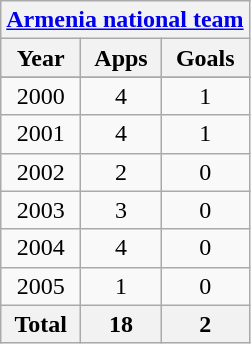<table class="wikitable" style="text-align:center">
<tr>
<th colspan=3><a href='#'>Armenia national team</a></th>
</tr>
<tr>
<th>Year</th>
<th>Apps</th>
<th>Goals</th>
</tr>
<tr>
</tr>
<tr>
<td>2000</td>
<td>4</td>
<td>1</td>
</tr>
<tr>
<td>2001</td>
<td>4</td>
<td>1</td>
</tr>
<tr>
<td>2002</td>
<td>2</td>
<td>0</td>
</tr>
<tr>
<td>2003</td>
<td>3</td>
<td>0</td>
</tr>
<tr>
<td>2004</td>
<td>4</td>
<td>0</td>
</tr>
<tr>
<td>2005</td>
<td>1</td>
<td>0</td>
</tr>
<tr>
<th>Total</th>
<th>18</th>
<th>2</th>
</tr>
</table>
